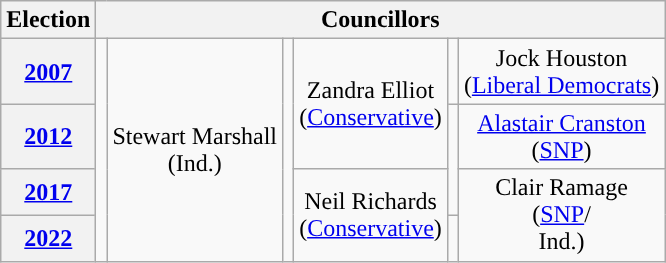<table class="wikitable" style="text-align:center">
<tr>
<th>Election</th>
<th colspan=8>Councillors</th>
</tr>
<tr>
<th><a href='#'>2007</a></th>
<td rowspan=4; style="background-color: "></td>
<td rowspan=4>Stewart Marshall<br>(Ind.)</td>
<td rowspan=4; style="background-color: "></td>
<td rowspan=2>Zandra Elliot<br>(<a href='#'>Conservative</a>)</td>
<td rowspan=1; style="background-color: "></td>
<td rowspan=1>Jock Houston<br>(<a href='#'>Liberal Democrats</a>)</td>
</tr>
<tr>
<th><a href='#'>2012</a></th>
<td rowspan=2; style="background-color: "></td>
<td rowspan=1><a href='#'>Alastair Cranston</a><br>(<a href='#'>SNP</a>)</td>
</tr>
<tr>
<th><a href='#'>2017</a></th>
<td rowspan=2>Neil Richards<br>(<a href='#'>Conservative</a>)</td>
<td rowspan=2>Clair Ramage<br>(<a href='#'>SNP</a>/<br>Ind.)</td>
</tr>
<tr>
<th><a href='#'>2022</a></th>
<td rowspan=1; style="background-color: "></td>
</tr>
</table>
